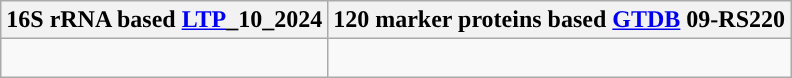<table class="wikitable">
<tr>
<th colspan=1>16S rRNA based <a href='#'>LTP</a>_10_2024</th>
<th colspan=1>120 marker proteins based <a href='#'>GTDB</a> 09-RS220</th>
</tr>
<tr>
<td style="vertical-align:top"><br></td>
<td><br></td>
</tr>
</table>
